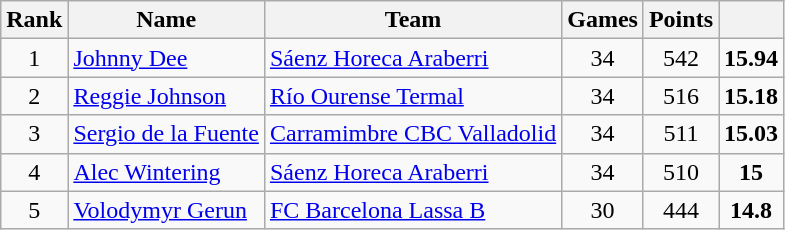<table class="wikitable" style="text-align: center;">
<tr>
<th>Rank</th>
<th>Name</th>
<th>Team</th>
<th>Games</th>
<th>Points</th>
<th></th>
</tr>
<tr>
<td>1</td>
<td style="text-align:left;"> <a href='#'>Johnny Dee</a></td>
<td style="text-align:left;"><a href='#'>Sáenz Horeca Araberri</a></td>
<td>34</td>
<td>542</td>
<td><strong>15.94</strong></td>
</tr>
<tr>
<td>2</td>
<td style="text-align:left;"> <a href='#'>Reggie Johnson</a></td>
<td style="text-align:left;"><a href='#'>Río Ourense Termal</a></td>
<td>34</td>
<td>516</td>
<td><strong>15.18</strong></td>
</tr>
<tr>
<td>3</td>
<td style="text-align:left;"> <a href='#'>Sergio de la Fuente</a></td>
<td style="text-align:left;"><a href='#'>Carramimbre CBC Valladolid</a></td>
<td>34</td>
<td>511</td>
<td><strong>15.03</strong></td>
</tr>
<tr>
<td>4</td>
<td style="text-align:left;"> <a href='#'>Alec Wintering</a></td>
<td style="text-align:left;"><a href='#'>Sáenz Horeca Araberri</a></td>
<td>34</td>
<td>510</td>
<td><strong>15</strong></td>
</tr>
<tr>
<td>5</td>
<td style="text-align:left;"> <a href='#'>Volodymyr Gerun</a></td>
<td style="text-align:left;"><a href='#'>FC Barcelona Lassa B</a></td>
<td>30</td>
<td>444</td>
<td><strong>14.8</strong></td>
</tr>
</table>
